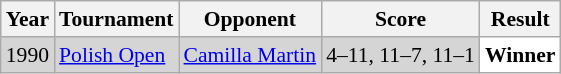<table class="sortable wikitable" style="font-size: 90%;">
<tr>
<th>Year</th>
<th>Tournament</th>
<th>Opponent</th>
<th>Score</th>
<th>Result</th>
</tr>
<tr style="background:#D5D5D5">
<td align="center">1990</td>
<td align="left"><a href='#'>Polish Open</a></td>
<td align="left"> <a href='#'>Camilla Martin</a></td>
<td align="left">4–11, 11–7, 11–1</td>
<td style="text-align:left; background: white"> <strong>Winner</strong></td>
</tr>
</table>
